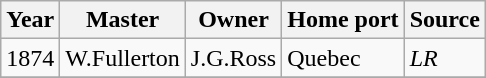<table class=" wikitable">
<tr>
<th>Year</th>
<th>Master</th>
<th>Owner</th>
<th>Home port</th>
<th>Source</th>
</tr>
<tr>
<td>1874</td>
<td>W.Fullerton</td>
<td>J.G.Ross</td>
<td>Quebec</td>
<td><em>LR</em></td>
</tr>
<tr>
</tr>
</table>
